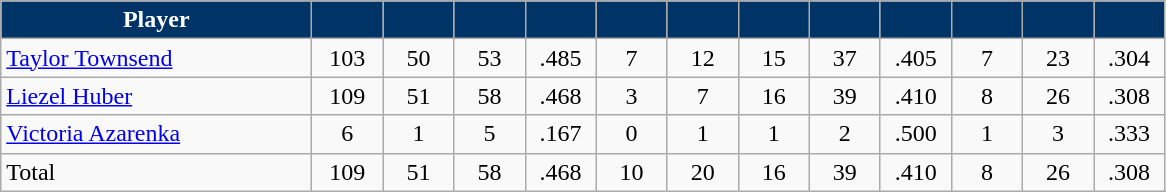<table class="wikitable" style="text-align:center">
<tr>
<th style="background:#003366; color:white" width="200px">Player</th>
<th style="background:#003366; color:white" width="40px"></th>
<th style="background:#003366; color:white" width="40px"></th>
<th style="background:#003366; color:white" width="40px"></th>
<th style="background:#003366; color:white" width="40px"></th>
<th style="background:#003366; color:white" width="40px"></th>
<th style="background:#003366; color:white" width="40px"></th>
<th style="background:#003366; color:white" width="40px"></th>
<th style="background:#003366; color:white" width="40px"></th>
<th style="background:#003366; color:white" width="40px"></th>
<th style="background:#003366; color:white" width="40px"></th>
<th style="background:#003366; color:white" width="40px"></th>
<th style="background:#003366; color:white" width="40px"></th>
</tr>
<tr>
<td style="text-align:left"><a href='#'>Taylor Townsend</a></td>
<td>103</td>
<td>50</td>
<td>53</td>
<td>.485</td>
<td>7</td>
<td>12</td>
<td>15</td>
<td>37</td>
<td>.405</td>
<td>7</td>
<td>23</td>
<td>.304</td>
</tr>
<tr>
<td style="text-align:left"><a href='#'>Liezel Huber</a></td>
<td>109</td>
<td>51</td>
<td>58</td>
<td>.468</td>
<td>3</td>
<td>7</td>
<td>16</td>
<td>39</td>
<td>.410</td>
<td>8</td>
<td>26</td>
<td>.308</td>
</tr>
<tr>
<td style="text-align:left"><a href='#'>Victoria Azarenka</a></td>
<td>6</td>
<td>1</td>
<td>5</td>
<td>.167</td>
<td>0</td>
<td>1</td>
<td>1</td>
<td>2</td>
<td>.500</td>
<td>1</td>
<td>3</td>
<td>.333</td>
</tr>
<tr>
<td style="text-align:left">Total</td>
<td>109</td>
<td>51</td>
<td>58</td>
<td>.468</td>
<td>10</td>
<td>20</td>
<td>16</td>
<td>39</td>
<td>.410</td>
<td>8</td>
<td>26</td>
<td>.308</td>
</tr>
</table>
